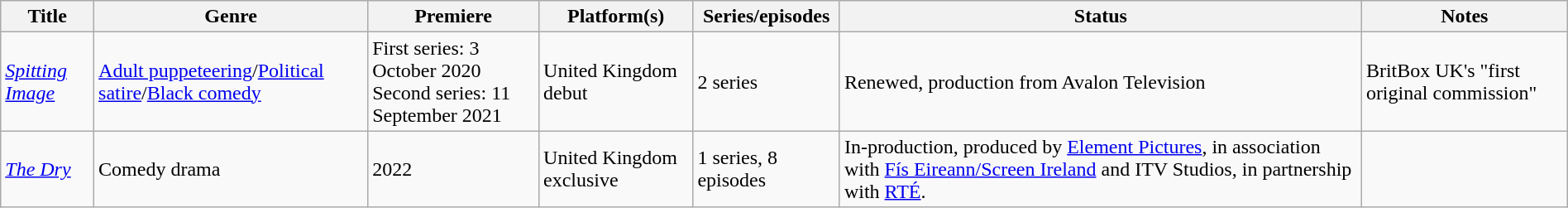<table class="wikitable mw-collapsible mw-collapsed" style="width:100%;">
<tr>
<th>Title</th>
<th>Genre</th>
<th>Premiere</th>
<th>Platform(s)</th>
<th>Series/episodes</th>
<th>Status</th>
<th>Notes</th>
</tr>
<tr>
<td><em><a href='#'>Spitting Image</a></em></td>
<td><a href='#'>Adult puppeteering</a>/<a href='#'>Political satire</a>/<a href='#'>Black comedy</a></td>
<td>First series: 3 October 2020 <br> Second series: 11 September 2021</td>
<td>United Kingdom debut</td>
<td>2 series</td>
<td>Renewed, production from Avalon Television</td>
<td>BritBox UK's "first original commission"</td>
</tr>
<tr>
<td><em><a href='#'>The Dry</a></em></td>
<td>Comedy drama</td>
<td>2022</td>
<td>United Kingdom exclusive</td>
<td>1 series, 8 episodes</td>
<td>In-production, produced by <a href='#'>Element Pictures</a>, in association with <a href='#'>Fís Eireann/Screen Ireland</a> and ITV Studios, in partnership with <a href='#'>RTÉ</a>.</td>
<td></td>
</tr>
</table>
